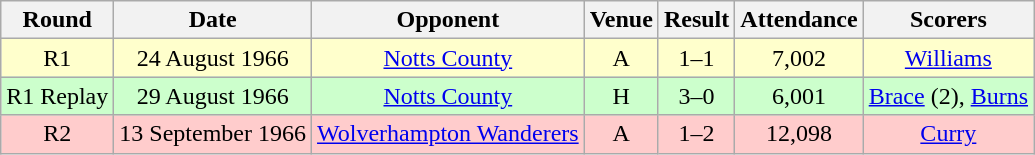<table class="wikitable" style="font-size:100%; text-align:center">
<tr>
<th>Round</th>
<th>Date</th>
<th>Opponent</th>
<th>Venue</th>
<th>Result</th>
<th>Attendance</th>
<th>Scorers</th>
</tr>
<tr style="background-color: #FFFFCC;">
<td>R1</td>
<td>24 August 1966</td>
<td><a href='#'>Notts County</a></td>
<td>A</td>
<td>1–1</td>
<td>7,002</td>
<td><a href='#'>Williams</a></td>
</tr>
<tr style="background-color: #CCFFCC;">
<td>R1 Replay</td>
<td>29 August 1966</td>
<td><a href='#'>Notts County</a></td>
<td>H</td>
<td>3–0</td>
<td>6,001</td>
<td><a href='#'>Brace</a> (2), <a href='#'>Burns</a></td>
</tr>
<tr style="background-color: #FFCCCC;">
<td>R2</td>
<td>13 September 1966</td>
<td><a href='#'>Wolverhampton Wanderers</a></td>
<td>A</td>
<td>1–2</td>
<td>12,098</td>
<td><a href='#'>Curry</a></td>
</tr>
</table>
